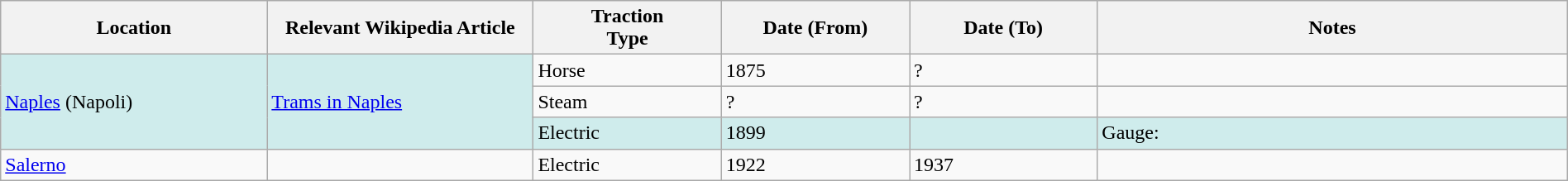<table class="wikitable" style="width:100%;">
<tr>
<th style="width:17%;">Location</th>
<th style="width:17%;">Relevant Wikipedia Article</th>
<th style="width:12%;">Traction<br>Type</th>
<th style="width:12%;">Date (From)</th>
<th style="width:12%;">Date (To)</th>
<th style="width:30%;">Notes</th>
</tr>
<tr>
<td style="background:#CFECEC" rowspan="3"><a href='#'>Naples</a> (Napoli)</td>
<td style="background:#CFECEC" rowspan="3"><a href='#'>Trams in Naples</a></td>
<td>Horse</td>
<td>1875</td>
<td>?</td>
<td> </td>
</tr>
<tr>
<td>Steam</td>
<td>?</td>
<td>?</td>
<td> </td>
</tr>
<tr style="background:#CFECEC">
<td>Electric</td>
<td>1899</td>
<td> </td>
<td>Gauge: </td>
</tr>
<tr>
<td><a href='#'>Salerno</a></td>
<td> </td>
<td>Electric</td>
<td>1922</td>
<td>1937</td>
<td> </td>
</tr>
</table>
